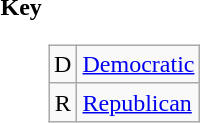<table>
<tr valign=top>
<th>Key</th>
<td><br><table class=wikitable>
<tr>
<td align=center >D</td>
<td><a href='#'>Democratic</a></td>
</tr>
<tr>
<td align=center >R</td>
<td><a href='#'>Republican</a></td>
</tr>
</table>
</td>
</tr>
</table>
